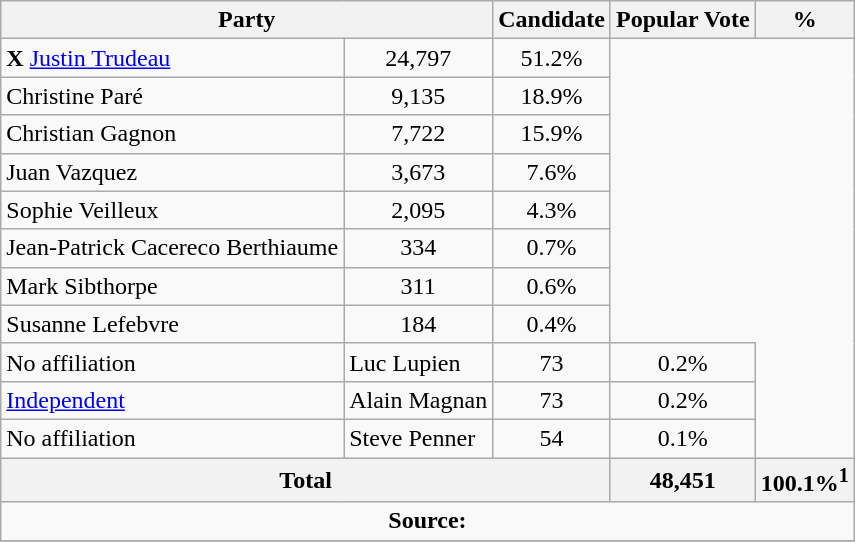<table class="wikitable">
<tr>
<th colspan="2">Party</th>
<th>Candidate</th>
<th>Popular Vote</th>
<th>%</th>
</tr>
<tr>
<td> <strong>X</strong> <a href='#'>Justin Trudeau</a></td>
<td align=center>24,797</td>
<td align=center>51.2%</td>
</tr>
<tr>
<td>Christine Paré</td>
<td align=center>9,135</td>
<td align=center>18.9%</td>
</tr>
<tr>
<td>Christian Gagnon</td>
<td align=center>7,722</td>
<td align=center>15.9%</td>
</tr>
<tr>
<td>Juan Vazquez</td>
<td align=center>3,673</td>
<td align=center>7.6%</td>
</tr>
<tr>
<td>Sophie Veilleux</td>
<td align=center>2,095</td>
<td align=center>4.3%</td>
</tr>
<tr>
<td>Jean-Patrick Cacereco Berthiaume</td>
<td align=center>334</td>
<td align=center>0.7%</td>
</tr>
<tr>
<td>Mark Sibthorpe</td>
<td align=center>311</td>
<td align=center>0.6%</td>
</tr>
<tr>
<td>Susanne Lefebvre</td>
<td align=center>184</td>
<td align=center>0.4%</td>
</tr>
<tr>
<td>No affiliation</td>
<td>Luc Lupien</td>
<td align=center>73</td>
<td align=center>0.2%</td>
</tr>
<tr>
<td><a href='#'>Independent</a></td>
<td>Alain Magnan</td>
<td align=center>73</td>
<td align=center>0.2%</td>
</tr>
<tr>
<td>No affiliation</td>
<td>Steve Penner</td>
<td align=center>54</td>
<td align=center>0.1%</td>
</tr>
<tr>
<th colspan=3>Total</th>
<th>48,451</th>
<th>100.1%<sup>1</sup></th>
</tr>
<tr>
<td align="center" colspan=5><strong>Source:</strong> </td>
</tr>
<tr>
</tr>
</table>
